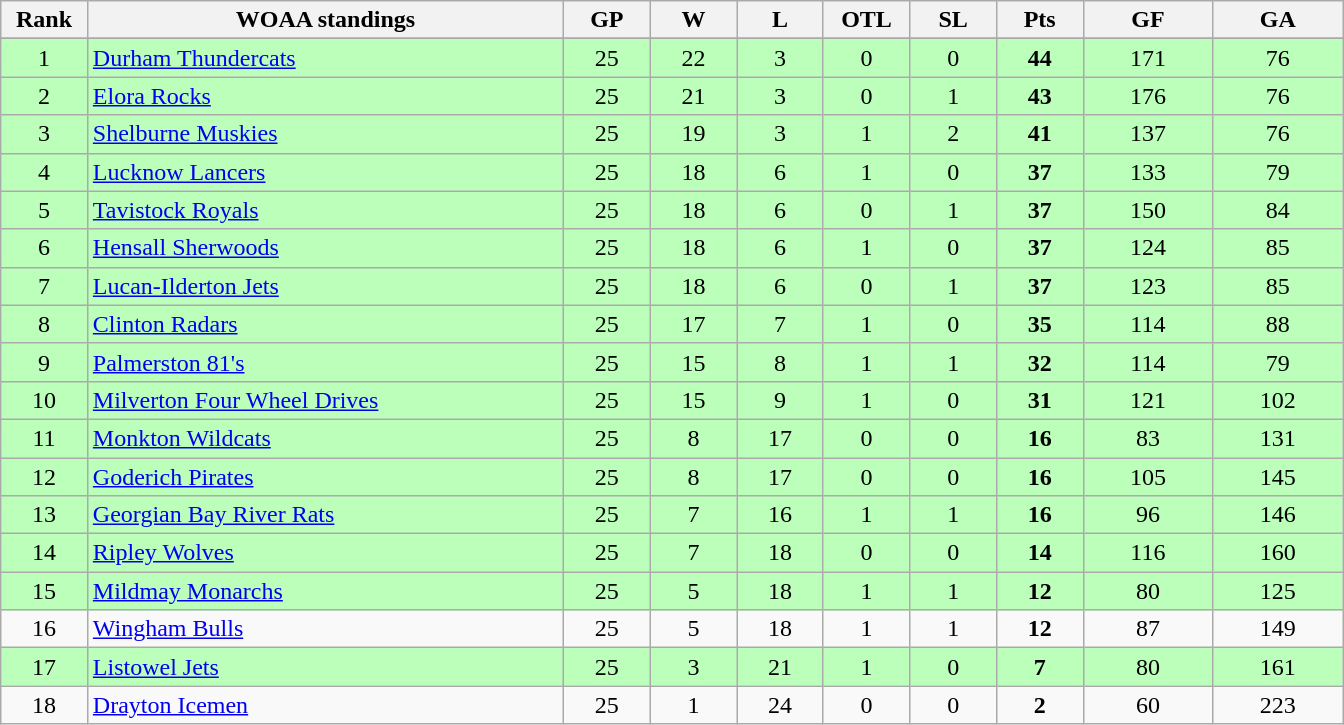<table class="wikitable" style="text-align:center" width:50em">
<tr>
<th bgcolor="#DDDDFF" width="5%">Rank</th>
<th bgcolor="#DDDDFF" width="27.5%">WOAA standings</th>
<th bgcolor="#DDDDFF" width="5%">GP</th>
<th bgcolor="#DDDDFF" width="5%">W</th>
<th bgcolor="#DDDDFF" width="5%">L</th>
<th bgcolor="#DDDDFF" width="5%">OTL</th>
<th bgcolor="#DDDDFF" width="5%">SL</th>
<th bgcolor="#DDDDFF" width="5%">Pts</th>
<th bgcolor="#DDDDFF" width="7.5%">GF</th>
<th bgcolor="#DDDDFF" width="7.5%">GA</th>
</tr>
<tr>
</tr>
<tr bgcolor="#bbffbb">
<td>1</td>
<td align=left><a href='#'>Durham Thundercats</a></td>
<td>25</td>
<td>22</td>
<td>3</td>
<td>0</td>
<td>0</td>
<td><strong>44</strong></td>
<td>171</td>
<td>76</td>
</tr>
<tr bgcolor="#bbffbb">
<td>2</td>
<td align=left><a href='#'>Elora Rocks</a></td>
<td>25</td>
<td>21</td>
<td>3</td>
<td>0</td>
<td>1</td>
<td><strong>43</strong></td>
<td>176</td>
<td>76</td>
</tr>
<tr bgcolor="#bbffbb">
<td>3</td>
<td align=left><a href='#'>Shelburne Muskies</a></td>
<td>25</td>
<td>19</td>
<td>3</td>
<td>1</td>
<td>2</td>
<td><strong>41</strong></td>
<td>137</td>
<td>76</td>
</tr>
<tr bgcolor="#bbffbb">
<td>4</td>
<td align=left><a href='#'>Lucknow Lancers</a></td>
<td>25</td>
<td>18</td>
<td>6</td>
<td>1</td>
<td>0</td>
<td><strong>37</strong></td>
<td>133</td>
<td>79</td>
</tr>
<tr bgcolor="#bbffbb">
<td>5</td>
<td align=left><a href='#'>Tavistock Royals</a></td>
<td>25</td>
<td>18</td>
<td>6</td>
<td>0</td>
<td>1</td>
<td><strong>37</strong></td>
<td>150</td>
<td>84</td>
</tr>
<tr bgcolor="#bbffbb">
<td>6</td>
<td align=left><a href='#'>Hensall Sherwoods</a></td>
<td>25</td>
<td>18</td>
<td>6</td>
<td>1</td>
<td>0</td>
<td><strong>37</strong></td>
<td>124</td>
<td>85</td>
</tr>
<tr bgcolor="#bbffbb">
<td>7</td>
<td align=left><a href='#'>Lucan-Ilderton Jets</a></td>
<td>25</td>
<td>18</td>
<td>6</td>
<td>0</td>
<td>1</td>
<td><strong>37</strong></td>
<td>123</td>
<td>85</td>
</tr>
<tr bgcolor="#bbffbb">
<td>8</td>
<td align=left><a href='#'>Clinton Radars</a></td>
<td>25</td>
<td>17</td>
<td>7</td>
<td>1</td>
<td>0</td>
<td><strong>35</strong></td>
<td>114</td>
<td>88</td>
</tr>
<tr bgcolor="#bbffbb">
<td>9</td>
<td align=left><a href='#'>Palmerston 81's</a></td>
<td>25</td>
<td>15</td>
<td>8</td>
<td>1</td>
<td>1</td>
<td><strong>32</strong></td>
<td>114</td>
<td>79</td>
</tr>
<tr bgcolor="#bbffbb">
<td>10</td>
<td align=left><a href='#'>Milverton Four Wheel Drives</a></td>
<td>25</td>
<td>15</td>
<td>9</td>
<td>1</td>
<td>0</td>
<td><strong>31</strong></td>
<td>121</td>
<td>102</td>
</tr>
<tr bgcolor="#bbffbb">
<td>11</td>
<td align=left><a href='#'>Monkton Wildcats</a></td>
<td>25</td>
<td>8</td>
<td>17</td>
<td>0</td>
<td>0</td>
<td><strong>16</strong></td>
<td>83</td>
<td>131</td>
</tr>
<tr bgcolor="#bbffbb">
<td>12</td>
<td align=left><a href='#'>Goderich Pirates</a></td>
<td>25</td>
<td>8</td>
<td>17</td>
<td>0</td>
<td>0</td>
<td><strong>16</strong></td>
<td>105</td>
<td>145</td>
</tr>
<tr bgcolor="#bbffbb">
<td>13</td>
<td align=left><a href='#'>Georgian Bay River Rats</a></td>
<td>25</td>
<td>7</td>
<td>16</td>
<td>1</td>
<td>1</td>
<td><strong>16</strong></td>
<td>96</td>
<td>146</td>
</tr>
<tr bgcolor="#bbffbb">
<td>14</td>
<td align=left><a href='#'>Ripley Wolves</a></td>
<td>25</td>
<td>7</td>
<td>18</td>
<td>0</td>
<td>0</td>
<td><strong>14</strong></td>
<td>116</td>
<td>160</td>
</tr>
<tr bgcolor="#bbffbb">
<td>15</td>
<td align=left><a href='#'>Mildmay Monarchs</a></td>
<td>25</td>
<td>5</td>
<td>18</td>
<td>1</td>
<td>1</td>
<td><strong>12</strong></td>
<td>80</td>
<td>125</td>
</tr>
<tr>
<td>16</td>
<td align=left><a href='#'>Wingham Bulls</a></td>
<td>25</td>
<td>5</td>
<td>18</td>
<td>1</td>
<td>1</td>
<td><strong>12</strong></td>
<td>87</td>
<td>149</td>
</tr>
<tr bgcolor="#bbffbb">
<td>17</td>
<td align=left><a href='#'>Listowel Jets</a></td>
<td>25</td>
<td>3</td>
<td>21</td>
<td>1</td>
<td>0</td>
<td><strong>7</strong></td>
<td>80</td>
<td>161</td>
</tr>
<tr>
<td>18</td>
<td align=left><a href='#'>Drayton Icemen</a></td>
<td>25</td>
<td>1</td>
<td>24</td>
<td>0</td>
<td>0</td>
<td><strong>2</strong></td>
<td>60</td>
<td>223</td>
</tr>
</table>
